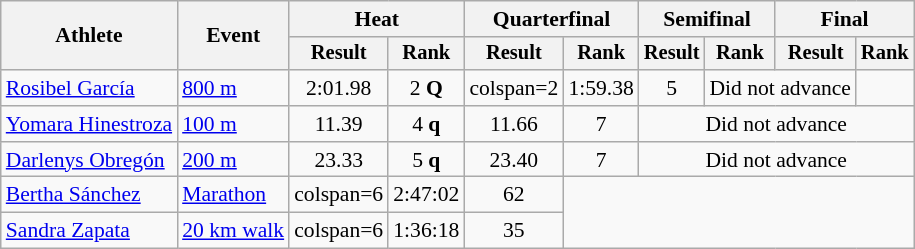<table class=wikitable style="font-size:90%">
<tr>
<th rowspan="2">Athlete</th>
<th rowspan="2">Event</th>
<th colspan="2">Heat</th>
<th colspan="2">Quarterfinal</th>
<th colspan="2">Semifinal</th>
<th colspan="2">Final</th>
</tr>
<tr style="font-size:95%">
<th>Result</th>
<th>Rank</th>
<th>Result</th>
<th>Rank</th>
<th>Result</th>
<th>Rank</th>
<th>Result</th>
<th>Rank</th>
</tr>
<tr align=center>
<td align=left><a href='#'>Rosibel García</a></td>
<td align=left><a href='#'>800 m</a></td>
<td>2:01.98</td>
<td>2 <strong>Q</strong></td>
<td>colspan=2 </td>
<td>1:59.38 <strong></strong></td>
<td>5</td>
<td colspan=2>Did not advance</td>
</tr>
<tr align=center>
<td align=left><a href='#'>Yomara Hinestroza</a></td>
<td align=left><a href='#'>100 m</a></td>
<td>11.39</td>
<td>4 <strong>q</strong></td>
<td>11.66</td>
<td>7</td>
<td colspan=4>Did not advance</td>
</tr>
<tr align=center>
<td align=left><a href='#'>Darlenys Obregón</a></td>
<td align=left><a href='#'>200 m</a></td>
<td>23.33</td>
<td>5 <strong>q</strong></td>
<td>23.40</td>
<td>7</td>
<td colspan=4>Did not advance</td>
</tr>
<tr align=center>
<td align=left><a href='#'>Bertha Sánchez</a></td>
<td align=left><a href='#'>Marathon</a></td>
<td>colspan=6 </td>
<td>2:47:02</td>
<td>62</td>
</tr>
<tr align=center>
<td align=left><a href='#'>Sandra Zapata</a></td>
<td align=left><a href='#'>20 km walk</a></td>
<td>colspan=6 </td>
<td>1:36:18</td>
<td>35</td>
</tr>
</table>
